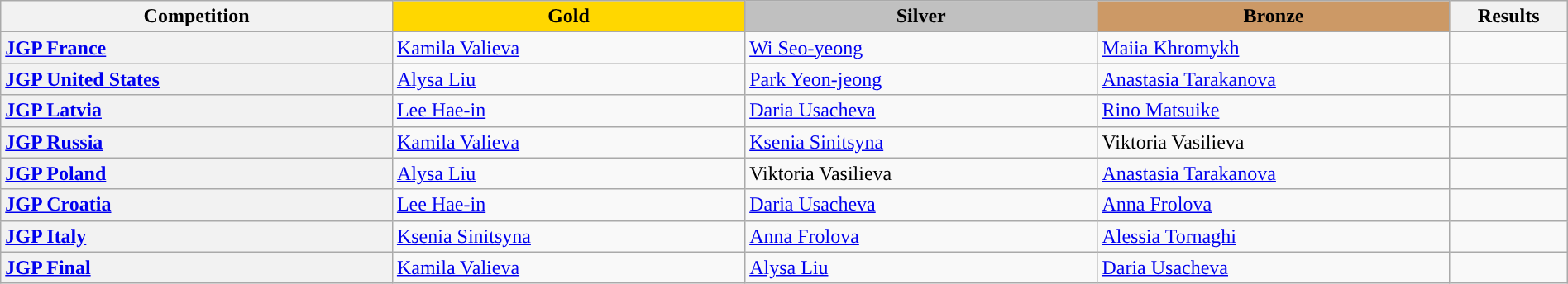<table class="wikitable unsortable" style="text-align:left; width:100%">
<tr>
<th scope="col" style="text-align:center; width:25%;">Competition</th>
<td scope="col" style="text-align:center; width:22.5%; background:gold"><strong>Gold</strong></td>
<td scope="col" style="text-align:center; width:22.5%; background:silver"><strong>Silver</strong></td>
<td scope="col" style="text-align:center; width:22.5%; background:#c96"><strong>Bronze</strong></td>
<th scope="col" style="text-align:center; width:7.5%;">Results</th>
</tr>
<tr>
<th scope="row" style="text-align:left"> <a href='#'>JGP France</a></th>
<td> <a href='#'>Kamila Valieva</a></td>
<td> <a href='#'>Wi Seo-yeong</a></td>
<td> <a href='#'>Maiia Khromykh</a></td>
<td></td>
</tr>
<tr>
<th scope="row" style="text-align:left"> <a href='#'>JGP United States</a></th>
<td> <a href='#'>Alysa Liu</a></td>
<td> <a href='#'>Park Yeon-jeong</a></td>
<td> <a href='#'>Anastasia Tarakanova</a></td>
<td></td>
</tr>
<tr>
<th scope="row" style="text-align:left"> <a href='#'>JGP Latvia</a></th>
<td> <a href='#'>Lee Hae-in</a></td>
<td> <a href='#'>Daria Usacheva</a></td>
<td> <a href='#'>Rino Matsuike</a></td>
<td></td>
</tr>
<tr>
<th scope="row" style="text-align:left"> <a href='#'>JGP Russia</a></th>
<td> <a href='#'>Kamila Valieva</a></td>
<td> <a href='#'>Ksenia Sinitsyna</a></td>
<td> Viktoria Vasilieva</td>
<td></td>
</tr>
<tr>
<th scope="row" style="text-align:left"> <a href='#'>JGP Poland</a></th>
<td> <a href='#'>Alysa Liu</a></td>
<td> Viktoria Vasilieva</td>
<td> <a href='#'>Anastasia Tarakanova</a></td>
<td></td>
</tr>
<tr>
<th scope="row" style="text-align:left"> <a href='#'>JGP Croatia</a></th>
<td> <a href='#'>Lee Hae-in</a></td>
<td> <a href='#'>Daria Usacheva</a></td>
<td> <a href='#'>Anna Frolova</a></td>
<td></td>
</tr>
<tr>
<th scope="row" style="text-align:left"> <a href='#'>JGP Italy</a></th>
<td> <a href='#'>Ksenia Sinitsyna</a></td>
<td> <a href='#'>Anna Frolova</a></td>
<td> <a href='#'>Alessia Tornaghi</a></td>
<td></td>
</tr>
<tr>
<th scope="row" style="text-align:left"> <a href='#'>JGP Final</a></th>
<td> <a href='#'>Kamila Valieva</a></td>
<td> <a href='#'>Alysa Liu</a></td>
<td> <a href='#'>Daria Usacheva</a></td>
<td></td>
</tr>
</table>
